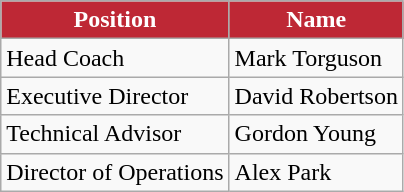<table class="wikitable">
<tr>
<th style="background:#be2835; color:#FFFFFF;" scope="col">Position</th>
<th style="background:#be2835; color:#FFFFFF;" scope="col">Name</th>
</tr>
<tr>
<td>Head Coach</td>
<td>Mark Torguson</td>
</tr>
<tr>
<td>Executive Director</td>
<td> David Robertson</td>
</tr>
<tr>
<td>Technical Advisor</td>
<td>Gordon Young</td>
</tr>
<tr>
<td>Director of Operations</td>
<td>Alex Park</td>
</tr>
</table>
